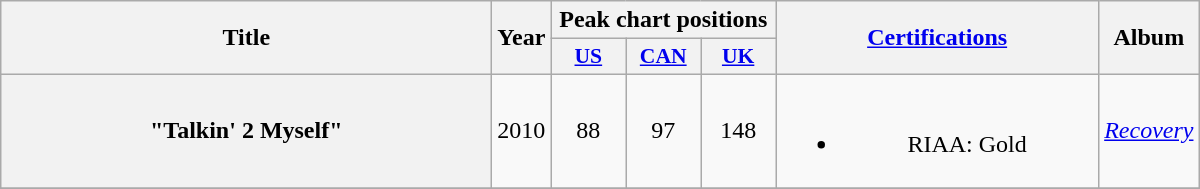<table class="wikitable plainrowheaders" style="text-align:center;">
<tr>
<th scope="col" rowspan="2" style="width:20em;">Title</th>
<th scope="col" rowspan="2" style="width:2em;">Year</th>
<th scope="col" colspan="3">Peak chart positions</th>
<th scope="col" rowspan="2" style="width:13em;"><a href='#'>Certifications</a></th>
<th scope="col" rowspan="2" style="width:2em;">Album</th>
</tr>
<tr>
<th style="width:3em; font-size:90%"><a href='#'>US</a><br></th>
<th style="width:3em; font-size:90%"><a href='#'>CAN</a><br></th>
<th style="width:3em; font-size:90%"><a href='#'>UK</a><br></th>
</tr>
<tr>
<th scope="row">"Talkin' 2 Myself"<br></th>
<td>2010</td>
<td>88</td>
<td>97</td>
<td>148</td>
<td><br><ul><li>RIAA: Gold</li></ul></td>
<td><em><a href='#'>Recovery</a></em></td>
</tr>
<tr>
</tr>
</table>
